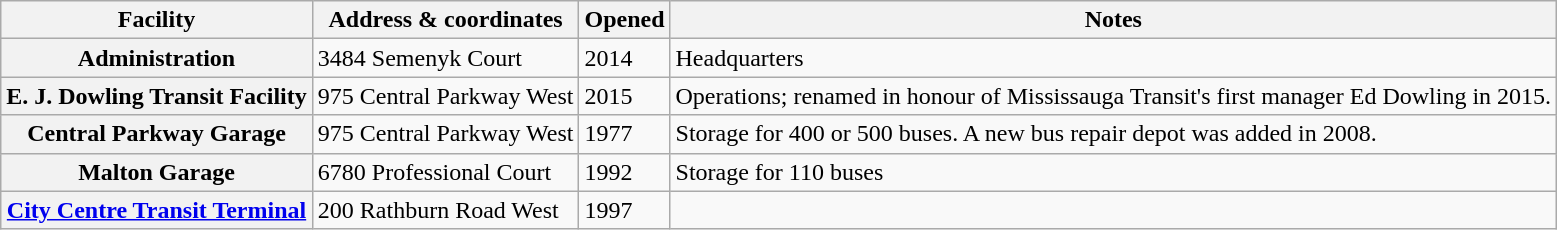<table class="wikitable">
<tr>
<th>Facility</th>
<th>Address & coordinates</th>
<th>Opened</th>
<th>Notes</th>
</tr>
<tr>
<th>Administration</th>
<td nowrap>3484 Semenyk Court <br><small></small></td>
<td>2014</td>
<td>Headquarters</td>
</tr>
<tr>
<th>E. J. Dowling Transit Facility</th>
<td nowrap>975 Central Parkway West <br><small></small></td>
<td>2015</td>
<td>Operations; renamed in honour of Mississauga Transit's first manager Ed Dowling in 2015.</td>
</tr>
<tr>
<th>Central Parkway Garage</th>
<td nowrap>975 Central Parkway West<br><small></small></td>
<td>1977</td>
<td>Storage for 400 or 500 buses. A new bus repair depot was added in 2008.</td>
</tr>
<tr>
<th>Malton Garage</th>
<td>6780 Professional Court<br><small></small></td>
<td>1992</td>
<td>Storage for 110 buses</td>
</tr>
<tr>
<th><a href='#'>City Centre Transit Terminal</a></th>
<td>200 Rathburn Road West<br><small></small></td>
<td>1997</td>
<td></td>
</tr>
</table>
